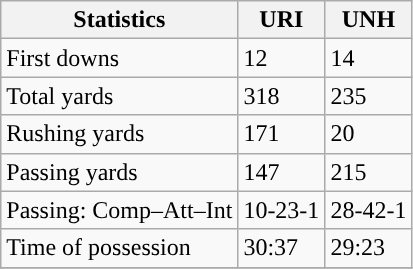<table class="wikitable" style="float: left;">
<tr>
<th>Statistics</th>
<th>URI</th>
<th>UNH</th>
</tr>
<tr>
<td>First downs</td>
<td>12</td>
<td>14</td>
</tr>
<tr>
<td>Total yards</td>
<td>318</td>
<td>235</td>
</tr>
<tr>
<td>Rushing yards</td>
<td>171</td>
<td>20</td>
</tr>
<tr>
<td>Passing yards</td>
<td>147</td>
<td>215</td>
</tr>
<tr>
<td>Passing: Comp–Att–Int</td>
<td>10-23-1</td>
<td>28-42-1</td>
</tr>
<tr>
<td>Time of possession</td>
<td>30:37</td>
<td>29:23</td>
</tr>
<tr>
</tr>
</table>
